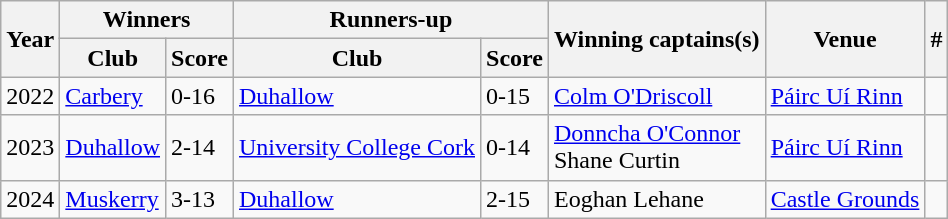<table class="wikitable sortable" style="text-align:left;">
<tr>
<th rowspan="2">Year</th>
<th colspan="2">Winners</th>
<th colspan="2">Runners-up</th>
<th rowspan="2">Winning captains(s)</th>
<th rowspan="2">Venue</th>
<th rowspan="2">#</th>
</tr>
<tr>
<th>Club</th>
<th>Score</th>
<th>Club</th>
<th>Score</th>
</tr>
<tr>
<td>2022</td>
<td><a href='#'>Carbery</a></td>
<td>0-16</td>
<td><a href='#'>Duhallow</a></td>
<td>0-15</td>
<td><a href='#'>Colm O'Driscoll</a></td>
<td><a href='#'>Páirc Uí Rinn</a></td>
<td></td>
</tr>
<tr>
<td>2023</td>
<td><a href='#'>Duhallow</a></td>
<td>2-14</td>
<td><a href='#'>University College Cork</a></td>
<td>0-14</td>
<td><a href='#'>Donncha O'Connor</a><br>Shane Curtin</td>
<td><a href='#'>Páirc Uí Rinn</a></td>
<td></td>
</tr>
<tr>
<td>2024</td>
<td><a href='#'>Muskerry</a></td>
<td>3-13</td>
<td><a href='#'>Duhallow</a></td>
<td>2-15</td>
<td>Eoghan Lehane</td>
<td><a href='#'>Castle Grounds</a></td>
<td></td>
</tr>
</table>
